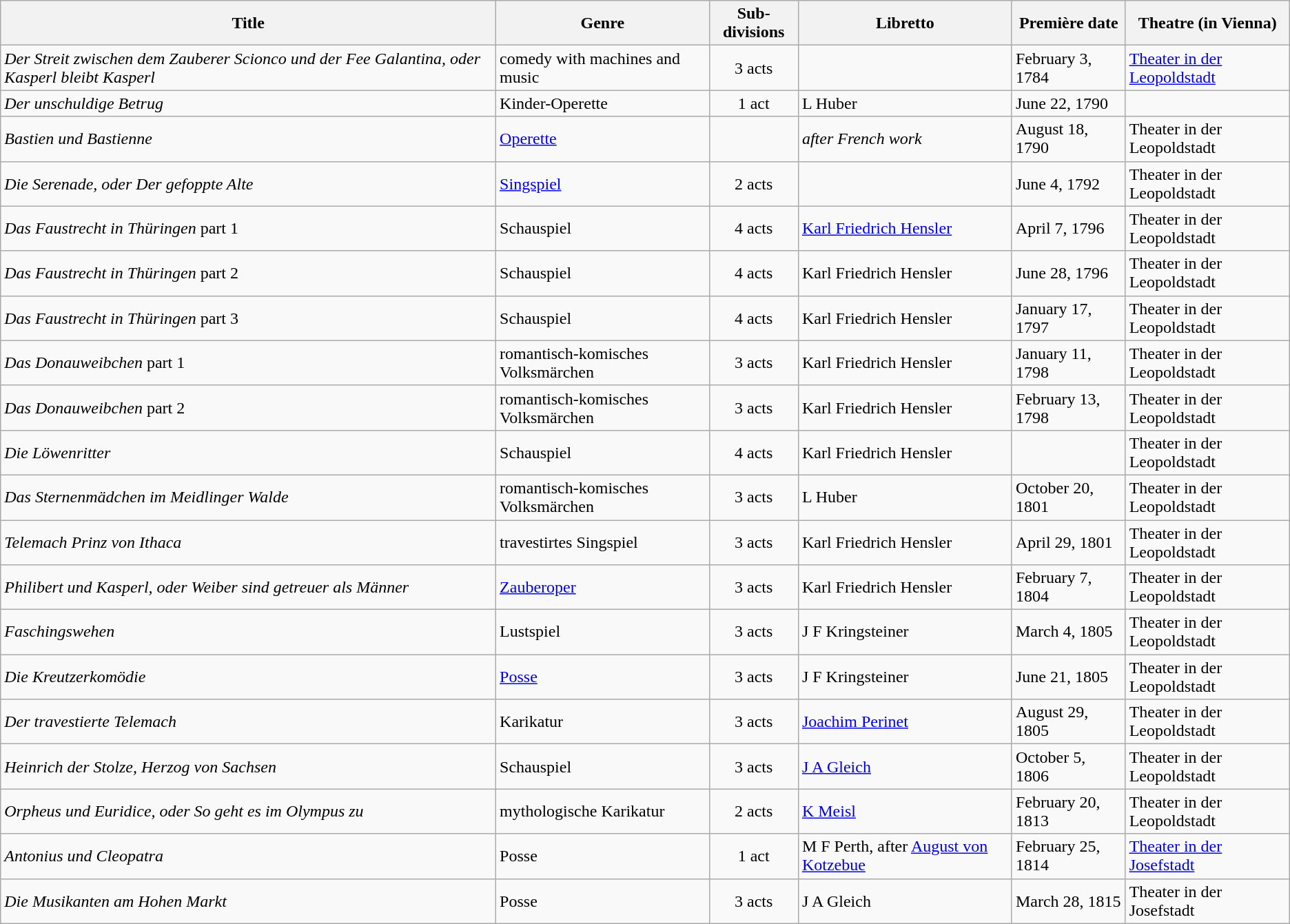<table class="wikitable sortable">
<tr>
<th>Title</th>
<th>Genre</th>
<th>Sub­divisions</th>
<th>Libretto</th>
<th>Première date</th>
<th>Theatre (in Vienna)</th>
</tr>
<tr>
<td><em>Der Streit zwischen dem Zauberer Scionco und der Fee Galantina, oder Kasperl bleibt Kasperl</em></td>
<td>comedy with machines and music</td>
<td align=center>3 acts</td>
<td> </td>
<td>February 3, 1784</td>
<td><a href='#'>Theater in der Leopoldstadt</a></td>
</tr>
<tr>
<td><em>Der unschuldige Betrug</em></td>
<td>Kinder-Operette</td>
<td align=center>1 act</td>
<td>L Huber</td>
<td>June 22, 1790</td>
<td></td>
</tr>
<tr>
<td><em>Bastien und Bastienne</em></td>
<td><a href='#'>Operette</a></td>
<td></td>
<td><em>after French work</em></td>
<td>August 18, 1790</td>
<td>Theater in der Leopoldstadt</td>
</tr>
<tr>
<td><em>Die Serenade, oder Der gefoppte Alte</em></td>
<td><a href='#'>Singspiel</a></td>
<td align=center>2 acts</td>
<td> </td>
<td>June 4, 1792</td>
<td>Theater in der Leopoldstadt</td>
</tr>
<tr>
<td><em>Das Faustrecht in Thüringen</em> part 1</td>
<td>Schauspiel</td>
<td align=center>4 acts</td>
<td><a href='#'>Karl Friedrich Hensler</a></td>
<td>April 7, 1796</td>
<td>Theater in der Leopoldstadt</td>
</tr>
<tr>
<td><em>Das Faustrecht in Thüringen</em> part 2</td>
<td>Schauspiel</td>
<td align=center>4 acts</td>
<td>Karl Friedrich Hensler</td>
<td>June 28, 1796</td>
<td>Theater in der Leopoldstadt</td>
</tr>
<tr>
<td><em>Das Faustrecht in Thüringen</em> part 3</td>
<td>Schauspiel</td>
<td align=center>4 acts</td>
<td>Karl Friedrich Hensler</td>
<td>January 17, 1797</td>
<td>Theater in der Leopoldstadt</td>
</tr>
<tr>
<td><em>Das Donauweibchen</em> part 1</td>
<td>romantisch-komisches Volksmärchen</td>
<td align=center>3 acts</td>
<td>Karl Friedrich Hensler</td>
<td>January 11, 1798</td>
<td>Theater in der Leopoldstadt</td>
</tr>
<tr>
<td><em>Das Donauweibchen</em> part 2</td>
<td>romantisch-komisches Volksmärchen</td>
<td align=center>3 acts</td>
<td>Karl Friedrich Hensler</td>
<td>February 13, 1798</td>
<td>Theater in der Leopoldstadt</td>
</tr>
<tr>
<td><em>Die Löwenritter</em></td>
<td>Schauspiel</td>
<td align=center>4 acts</td>
<td>Karl Friedrich Hensler</td>
<td></td>
<td>Theater in der Leopoldstadt</td>
</tr>
<tr>
<td><em>Das Sternenmädchen im Meidlinger Walde</em></td>
<td>romantisch-komisches Volksmärchen</td>
<td align=center>3 acts</td>
<td>L Huber</td>
<td>October 20, 1801</td>
<td>Theater in der Leopoldstadt</td>
</tr>
<tr>
<td><em>Telemach Prinz von Ithaca</em></td>
<td>travestirtes Singspiel</td>
<td align=center>3 acts</td>
<td>Karl Friedrich Hensler</td>
<td>April 29, 1801</td>
<td>Theater in der Leopoldstadt</td>
</tr>
<tr>
<td><em>Philibert und Kasperl, oder Weiber sind getreuer als Männer</em></td>
<td><a href='#'>Zauberoper</a></td>
<td align=center>3 acts</td>
<td>Karl Friedrich Hensler</td>
<td>February 7, 1804</td>
<td>Theater in der Leopoldstadt</td>
</tr>
<tr>
<td><em>Faschingswehen</em></td>
<td>Lustspiel</td>
<td align=center>3 acts</td>
<td>J F Kringsteiner</td>
<td>March 4, 1805</td>
<td>Theater in der Leopoldstadt</td>
</tr>
<tr>
<td><em>Die Kreutzerkomödie</em></td>
<td><a href='#'>Posse</a></td>
<td align=center>3 acts</td>
<td>J F Kringsteiner</td>
<td>June 21, 1805</td>
<td>Theater in der Leopoldstadt</td>
</tr>
<tr>
<td><em>Der travestierte Telemach</em></td>
<td>Karikatur</td>
<td align=center>3 acts</td>
<td><a href='#'>Joachim Perinet</a></td>
<td>August 29, 1805</td>
<td>Theater in der Leopoldstadt</td>
</tr>
<tr>
<td><em>Heinrich der Stolze, Herzog von Sachsen</em></td>
<td>Schauspiel</td>
<td align=center>3 acts</td>
<td><a href='#'>J A Gleich</a></td>
<td>October 5, 1806</td>
<td>Theater in der Leopoldstadt</td>
</tr>
<tr>
<td><em>Orpheus und Euridice, oder So geht es im Olympus zu</em></td>
<td>mythologische Karikatur</td>
<td align=center>2 acts</td>
<td><a href='#'>K Meisl</a></td>
<td>February 20, 1813</td>
<td>Theater in der Leopoldstadt</td>
</tr>
<tr>
<td><em>Antonius und Cleopatra</em></td>
<td>Posse</td>
<td align=center>1 act</td>
<td>M F Perth, after <a href='#'>August von Kotzebue</a></td>
<td>February 25, 1814</td>
<td><a href='#'>Theater in der Josefstadt</a></td>
</tr>
<tr>
<td><em>Die Musikanten am Hohen Markt</em></td>
<td>Posse</td>
<td align=center>3 acts</td>
<td>J A Gleich</td>
<td>March 28, 1815</td>
<td>Theater in der Josefstadt</td>
</tr>
</table>
